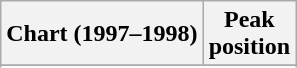<table class="wikitable plainrowheaders sortable" style="text-align:center;">
<tr>
<th scope="col">Chart (1997–1998)</th>
<th scope="col">Peak<br>position</th>
</tr>
<tr>
</tr>
<tr>
</tr>
</table>
